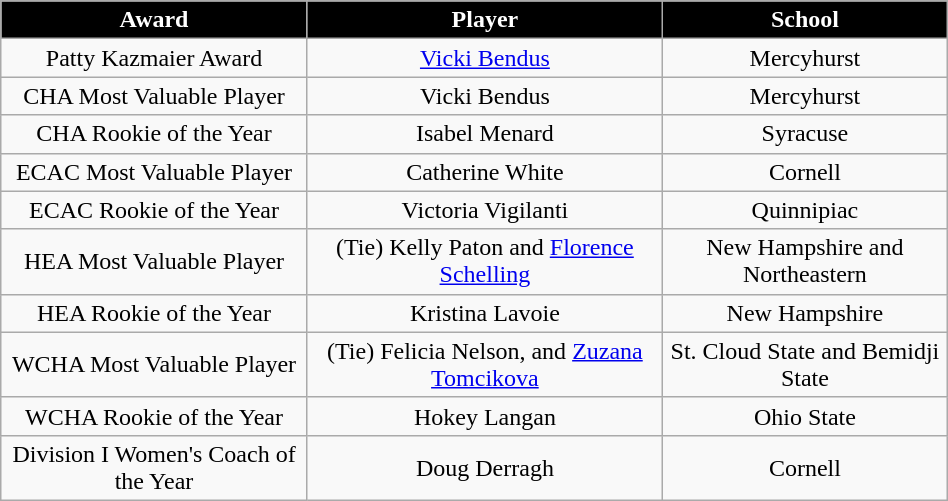<table class="wikitable" style="width:50%;">
<tr>
<th style="text-align:center; background:black; color:#fff;">Award</th>
<th style="text-align:center; background:black; color:#fff;">Player</th>
<th style="text-align:center; background:black; color:#fff;">School</th>
</tr>
<tr style="text-align:center;" bgcolor="">
<td>Patty Kazmaier Award</td>
<td><a href='#'>Vicki Bendus</a></td>
<td>Mercyhurst</td>
</tr>
<tr style="text-align:center;" bgcolor="">
<td>CHA Most Valuable Player</td>
<td>Vicki Bendus</td>
<td>Mercyhurst</td>
</tr>
<tr style="text-align:center;" bgcolor="">
<td>CHA Rookie of the Year</td>
<td>Isabel Menard</td>
<td>Syracuse</td>
</tr>
<tr style="text-align:center;" bgcolor="">
<td>ECAC Most Valuable Player</td>
<td>Catherine White</td>
<td>Cornell</td>
</tr>
<tr style="text-align:center;" bgcolor="">
<td>ECAC Rookie of the Year</td>
<td>Victoria Vigilanti</td>
<td>Quinnipiac</td>
</tr>
<tr style="text-align:center;" bgcolor="">
<td>HEA Most Valuable Player</td>
<td>(Tie) Kelly Paton and <a href='#'>Florence Schelling</a></td>
<td>New Hampshire and Northeastern</td>
</tr>
<tr style="text-align:center;" bgcolor="">
<td>HEA Rookie of the Year</td>
<td>Kristina Lavoie</td>
<td>New Hampshire</td>
</tr>
<tr style="text-align:center;" bgcolor="">
<td>WCHA Most Valuable Player</td>
<td>(Tie) Felicia Nelson, and <a href='#'>Zuzana Tomcikova</a></td>
<td>St. Cloud State and Bemidji State</td>
</tr>
<tr style="text-align:center;" bgcolor="">
<td>WCHA Rookie of the Year</td>
<td>Hokey Langan</td>
<td>Ohio State</td>
</tr>
<tr style="text-align:center;" bgcolor="">
<td>Division I Women's Coach of the Year</td>
<td>Doug Derragh</td>
<td>Cornell</td>
</tr>
</table>
